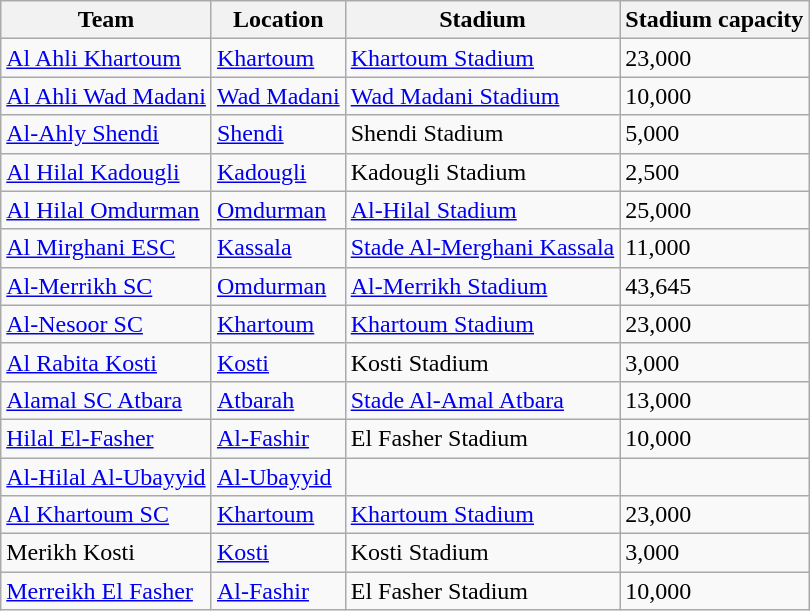<table class="wikitable sortable">
<tr>
<th>Team</th>
<th>Location</th>
<th>Stadium</th>
<th>Stadium capacity</th>
</tr>
<tr>
<td><a href='#'>Al Ahli Khartoum</a></td>
<td><a href='#'>Khartoum</a></td>
<td><a href='#'>Khartoum Stadium</a></td>
<td>23,000</td>
</tr>
<tr>
<td><a href='#'>Al Ahli Wad Madani</a></td>
<td><a href='#'>Wad Madani</a></td>
<td><a href='#'>Wad Madani Stadium</a></td>
<td>10,000</td>
</tr>
<tr>
<td><a href='#'>Al-Ahly Shendi</a></td>
<td><a href='#'>Shendi</a></td>
<td>Shendi Stadium</td>
<td>5,000</td>
</tr>
<tr>
<td><a href='#'>Al Hilal Kadougli</a></td>
<td><a href='#'>Kadougli</a></td>
<td>Kadougli Stadium</td>
<td>2,500</td>
</tr>
<tr>
<td><a href='#'>Al Hilal Omdurman</a></td>
<td><a href='#'>Omdurman</a></td>
<td><a href='#'>Al-Hilal Stadium</a></td>
<td>25,000</td>
</tr>
<tr>
<td><a href='#'>Al Mirghani ESC</a></td>
<td><a href='#'>Kassala</a></td>
<td><a href='#'>Stade Al-Merghani Kassala</a></td>
<td>11,000</td>
</tr>
<tr>
<td><a href='#'>Al-Merrikh SC</a></td>
<td><a href='#'>Omdurman</a></td>
<td><a href='#'>Al-Merrikh Stadium</a></td>
<td>43,645</td>
</tr>
<tr>
<td><a href='#'>Al-Nesoor SC</a></td>
<td><a href='#'>Khartoum</a></td>
<td><a href='#'>Khartoum Stadium</a></td>
<td>23,000</td>
</tr>
<tr>
<td><a href='#'>Al Rabita Kosti</a></td>
<td><a href='#'>Kosti</a></td>
<td>Kosti Stadium</td>
<td>3,000</td>
</tr>
<tr>
<td><a href='#'>Alamal SC Atbara</a></td>
<td><a href='#'>Atbarah</a></td>
<td><a href='#'>Stade Al-Amal Atbara</a></td>
<td>13,000</td>
</tr>
<tr>
<td><a href='#'>Hilal El-Fasher</a></td>
<td><a href='#'>Al-Fashir</a></td>
<td>El Fasher Stadium</td>
<td>10,000</td>
</tr>
<tr>
<td><a href='#'>Al-Hilal Al-Ubayyid</a></td>
<td><a href='#'>Al-Ubayyid</a></td>
<td></td>
<td></td>
</tr>
<tr>
<td><a href='#'>Al Khartoum SC</a></td>
<td><a href='#'>Khartoum</a></td>
<td><a href='#'>Khartoum Stadium</a></td>
<td>23,000</td>
</tr>
<tr>
<td>Merikh Kosti</td>
<td><a href='#'>Kosti</a></td>
<td>Kosti Stadium</td>
<td>3,000</td>
</tr>
<tr>
<td><a href='#'>Merreikh El Fasher</a></td>
<td><a href='#'>Al-Fashir</a></td>
<td>El Fasher Stadium</td>
<td>10,000</td>
</tr>
</table>
